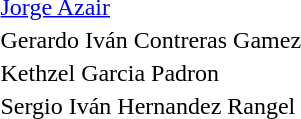<table>
<tr>
<th></th>
<td> <a href='#'>Jorge Azair</a></td>
</tr>
<tr>
<th></th>
<td>Gerardo Iván Contreras Gamez</td>
</tr>
<tr>
<th></th>
<td>Kethzel Garcia Padron</td>
</tr>
<tr>
<th></th>
<td>Sergio Iván Hernandez Rangel</td>
</tr>
</table>
